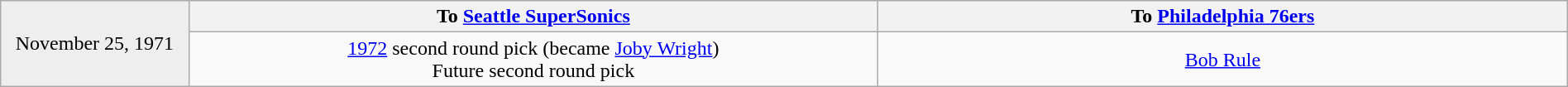<table class="wikitable" border=1 style="border-collapse:collapse; text-align: center; width: 100%" bordercolor="#DFDFDF"  cellpadding="5">
<tr bgcolor="eeeeee">
<td scope="row" rowspan="2" style="width:12%">November 25, 1971</td>
<th scope="col" style="width:44%" valign="top">To <strong><a href='#'>Seattle SuperSonics</a></strong></th>
<th scope="col" style="width:44%" valign="top">To <strong><a href='#'>Philadelphia 76ers</a></strong></th>
</tr>
<tr>
<td><a href='#'>1972</a> second round pick (became <a href='#'>Joby Wright</a>) <br>Future second round pick</td>
<td><a href='#'>Bob Rule</a></td>
</tr>
</table>
